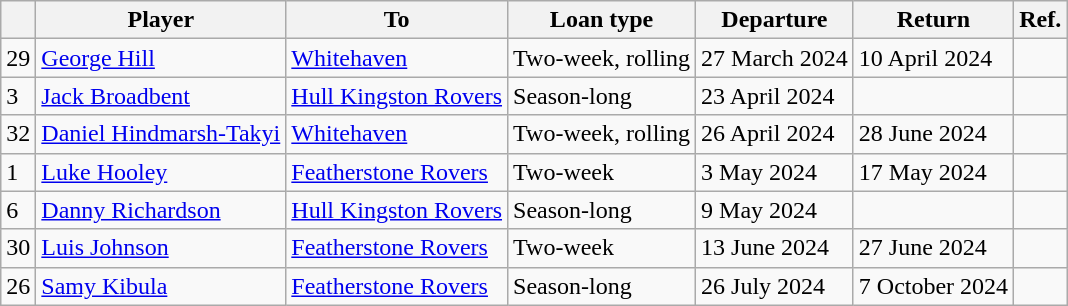<table class="wikitable defaultleft col1center">
<tr>
<th></th>
<th>Player</th>
<th>To</th>
<th>Loan type</th>
<th>Departure</th>
<th>Return</th>
<th>Ref.</th>
</tr>
<tr>
<td>29</td>
<td> <a href='#'>George Hill</a></td>
<td> <a href='#'>Whitehaven</a></td>
<td>Two-week, rolling</td>
<td>27 March 2024</td>
<td>10 April 2024</td>
<td></td>
</tr>
<tr>
<td>3</td>
<td> <a href='#'>Jack Broadbent</a></td>
<td> <a href='#'>Hull Kingston Rovers</a></td>
<td>Season-long</td>
<td>23 April 2024</td>
<td></td>
<td></td>
</tr>
<tr>
<td>32</td>
<td> <a href='#'>Daniel Hindmarsh-Takyi</a></td>
<td> <a href='#'>Whitehaven</a></td>
<td>Two-week, rolling</td>
<td>26 April 2024</td>
<td>28 June 2024</td>
<td></td>
</tr>
<tr>
<td>1</td>
<td> <a href='#'>Luke Hooley</a></td>
<td> <a href='#'>Featherstone Rovers</a></td>
<td>Two-week</td>
<td>3 May 2024</td>
<td>17 May 2024</td>
<td></td>
</tr>
<tr>
<td>6</td>
<td> <a href='#'>Danny Richardson</a></td>
<td> <a href='#'>Hull Kingston Rovers</a></td>
<td>Season-long</td>
<td>9 May 2024</td>
<td></td>
<td></td>
</tr>
<tr>
<td>30</td>
<td> <a href='#'>Luis Johnson</a></td>
<td> <a href='#'>Featherstone Rovers</a></td>
<td>Two-week</td>
<td>13 June 2024</td>
<td>27 June 2024</td>
<td></td>
</tr>
<tr>
<td>26</td>
<td> <a href='#'>Samy Kibula</a></td>
<td> <a href='#'>Featherstone Rovers</a></td>
<td>Season-long</td>
<td>26 July 2024</td>
<td>7 October 2024</td>
<td></td>
</tr>
</table>
